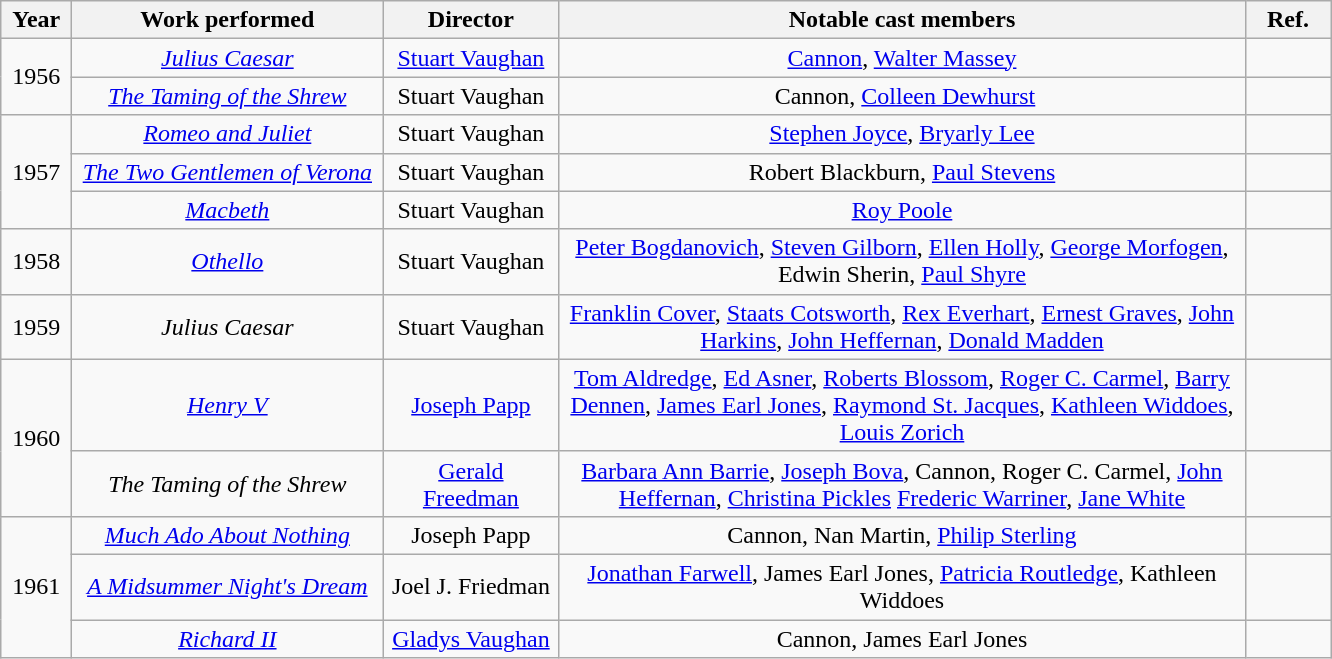<table class="wikitable sortable" style="text-align:center;">
<tr>
<th width="40">Year</th>
<th width="200">Work performed</th>
<th width="110">Director</th>
<th width="450" class="unsortable">Notable cast members</th>
<th width="50" class="unsortable">Ref.</th>
</tr>
<tr>
<td rowspan="2">1956</td>
<td><em><a href='#'>Julius Caesar</a></em></td>
<td><a href='#'>Stuart Vaughan</a></td>
<td><a href='#'> Cannon</a>, <a href='#'>Walter Massey</a></td>
<td></td>
</tr>
<tr>
<td><em><a href='#'>The Taming of the Shrew</a></em></td>
<td>Stuart Vaughan</td>
<td> Cannon, <a href='#'>Colleen Dewhurst</a></td>
<td></td>
</tr>
<tr>
<td rowspan="3">1957</td>
<td><em><a href='#'>Romeo and Juliet</a></em></td>
<td>Stuart Vaughan</td>
<td class=nowraplinks><a href='#'>Stephen Joyce</a>, <a href='#'>Bryarly Lee</a> </td>
<td></td>
</tr>
<tr>
<td><em><a href='#'>The Two Gentlemen of Verona</a></em></td>
<td>Stuart Vaughan</td>
<td class=nowraplinks>Robert Blackburn, <a href='#'>Paul Stevens</a> </td>
<td></td>
</tr>
<tr>
<td><em><a href='#'>Macbeth</a></em></td>
<td>Stuart Vaughan</td>
<td class=nowraplinks><a href='#'>Roy Poole</a> </td>
<td></td>
</tr>
<tr>
<td rowspan="1">1958</td>
<td><em><a href='#'>Othello</a></em></td>
<td>Stuart Vaughan</td>
<td class=nowraplinks><a href='#'>Peter Bogdanovich</a>, <a href='#'>Steven Gilborn</a>, <a href='#'>Ellen Holly</a>, <a href='#'>George Morfogen</a>, Edwin Sherin, <a href='#'>Paul Shyre</a></td>
<td></td>
</tr>
<tr>
<td rowspan="1">1959</td>
<td><em>Julius Caesar</em></td>
<td>Stuart Vaughan</td>
<td class=nowraplinks><a href='#'>Franklin Cover</a>, <a href='#'>Staats Cotsworth</a>, <a href='#'>Rex Everhart</a>, <a href='#'>Ernest Graves</a>, <a href='#'>John Harkins</a>, <a href='#'>John Heffernan</a>, <a href='#'>Donald Madden</a></td>
<td><wbr></td>
</tr>
<tr>
<td rowspan="2">1960</td>
<td><em><a href='#'>Henry V</a></em></td>
<td><a href='#'>Joseph Papp</a></td>
<td class=nowraplinks><a href='#'>Tom Aldredge</a>, <a href='#'>Ed Asner</a>, <a href='#'>Roberts Blossom</a>, <a href='#'>Roger C. Carmel</a>, <a href='#'>Barry Dennen</a>, <a href='#'>James Earl Jones</a>, <a href='#'>Raymond St. Jacques</a>, <a href='#'>Kathleen Widdoes</a>, <a href='#'>Louis Zorich</a></td>
<td></td>
</tr>
<tr>
<td><em>The Taming of the Shrew</em></td>
<td><a href='#'>Gerald Freedman</a></td>
<td class=nowraplinks><a href='#'>Barbara Ann Barrie</a>, <a href='#'>Joseph Bova</a>,  Cannon, Roger C. Carmel, <a href='#'>John Heffernan</a>, <a href='#'>Christina Pickles</a> <a href='#'>Frederic Warriner</a>, <a href='#'>Jane White</a></td>
<td></td>
</tr>
<tr>
<td rowspan="3">1961</td>
<td><em><a href='#'>Much Ado About Nothing</a></em></td>
<td>Joseph Papp</td>
<td> Cannon, Nan Martin, <a href='#'>Philip Sterling</a></td>
<td></td>
</tr>
<tr>
<td><em><a href='#'>A Midsummer Night's Dream</a></em></td>
<td>Joel J. Friedman</td>
<td class=nowraplinks><a href='#'>Jonathan Farwell</a>, James Earl Jones, <a href='#'>Patricia Routledge</a>, Kathleen Widdoes</td>
<td><wbr></td>
</tr>
<tr>
<td><em><a href='#'>Richard II</a></em></td>
<td><a href='#'>Gladys Vaughan</a></td>
<td> Cannon, James Earl Jones</td>
<td></td>
</tr>
</table>
